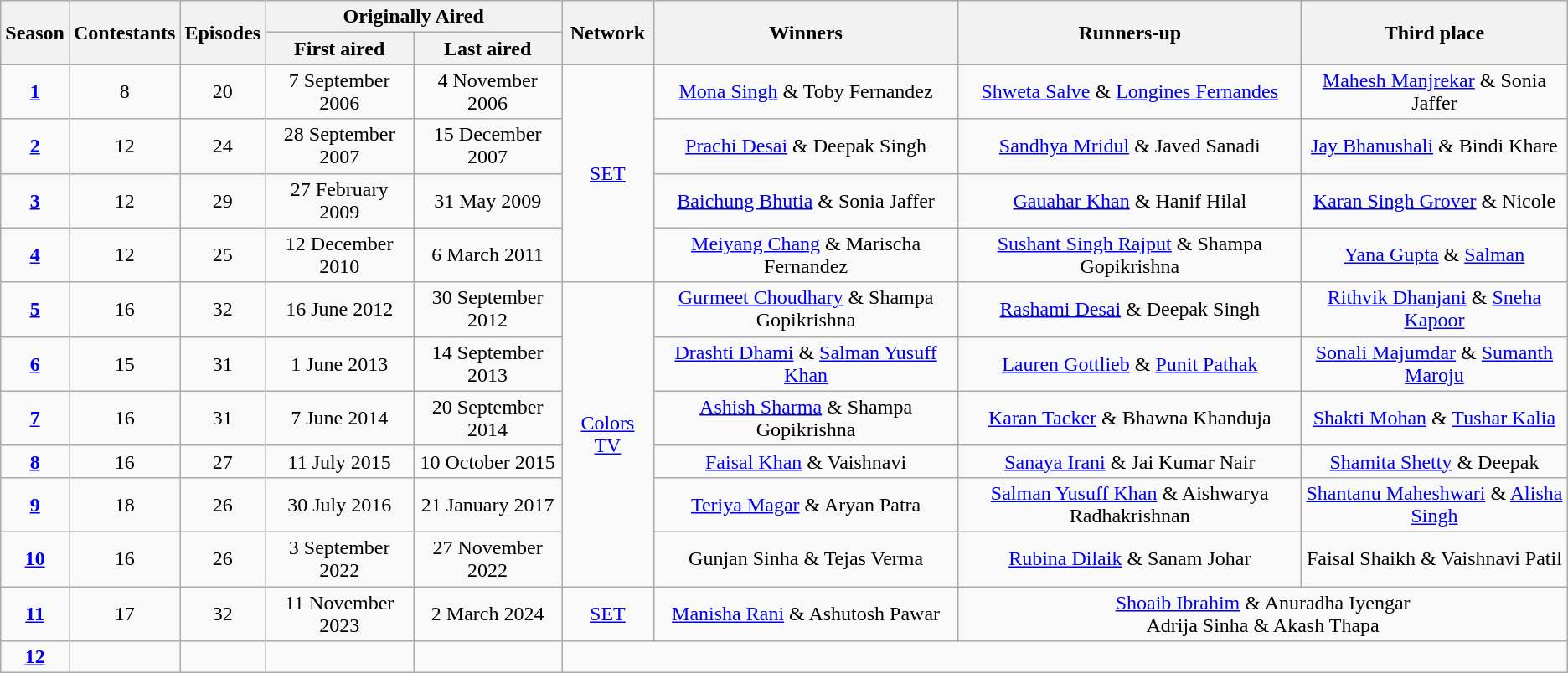<table class="wikitable" style="text-align:center;">
<tr>
<th rowspan="2">Season</th>
<th rowspan="2">Contestants</th>
<th rowspan="2">Episodes</th>
<th colspan="2">Originally Aired</th>
<th rowspan="2">Network</th>
<th rowspan="2">Winners</th>
<th rowspan="2">Runners-up</th>
<th rowspan="2">Third place</th>
</tr>
<tr>
<th>First aired</th>
<th>Last aired</th>
</tr>
<tr>
<td><a href='#'><strong>1</strong></a></td>
<td>8</td>
<td>20</td>
<td>7 September 2006</td>
<td>4 November 2006</td>
<td rowspan="4"><a href='#'>SET</a></td>
<td><a href='#'>Mona Singh</a> & Toby Fernandez</td>
<td><a href='#'>Shweta Salve</a> & <a href='#'>Longines Fernandes</a></td>
<td><a href='#'>Mahesh Manjrekar</a> & Sonia Jaffer</td>
</tr>
<tr>
<td><a href='#'><strong>2</strong></a></td>
<td>12</td>
<td>24</td>
<td>28 September 2007</td>
<td>15 December 2007</td>
<td><a href='#'>Prachi Desai</a> & Deepak Singh</td>
<td><a href='#'>Sandhya Mridul</a> & Javed Sanadi</td>
<td><a href='#'>Jay Bhanushali</a> & Bindi Khare</td>
</tr>
<tr>
<td><a href='#'><strong>3</strong></a></td>
<td>12</td>
<td>29</td>
<td>27 February 2009</td>
<td>31 May 2009</td>
<td><a href='#'>Baichung Bhutia</a> & Sonia Jaffer</td>
<td><a href='#'>Gauahar Khan</a> & Hanif Hilal</td>
<td><a href='#'>Karan Singh Grover</a> & Nicole</td>
</tr>
<tr>
<td><a href='#'><strong>4</strong></a></td>
<td>12</td>
<td>25</td>
<td>12 December 2010</td>
<td>6 March 2011</td>
<td><a href='#'>Meiyang Chang</a> & Marischa Fernandez</td>
<td><a href='#'>Sushant Singh Rajput</a> & Shampa Gopikrishna</td>
<td><a href='#'>Yana Gupta</a> & <a href='#'>Salman</a></td>
</tr>
<tr>
<td><a href='#'><strong>5</strong></a></td>
<td>16</td>
<td>32</td>
<td>16 June 2012</td>
<td>30 September 2012</td>
<td rowspan="6"><a href='#'>Colors TV</a></td>
<td><a href='#'>Gurmeet Choudhary</a> & Shampa Gopikrishna</td>
<td><a href='#'>Rashami Desai</a> & Deepak Singh </td>
<td><a href='#'>Rithvik Dhanjani</a> & <a href='#'>Sneha Kapoor</a> </td>
</tr>
<tr>
<td><a href='#'><strong>6</strong></a></td>
<td>15</td>
<td>31</td>
<td>1 June 2013</td>
<td>14 September 2013</td>
<td><a href='#'>Drashti Dhami</a> & <a href='#'>Salman Yusuff Khan</a></td>
<td><a href='#'>Lauren Gottlieb</a> & <a href='#'>Punit Pathak</a></td>
<td><a href='#'>Sonali Majumdar</a> & <a href='#'>Sumanth Maroju</a></td>
</tr>
<tr>
<td><a href='#'><strong>7</strong></a></td>
<td>16</td>
<td>31</td>
<td>7 June 2014</td>
<td>20 September 2014</td>
<td><a href='#'>Ashish Sharma</a> & Shampa Gopikrishna</td>
<td><a href='#'>Karan Tacker</a> & Bhawna Khanduja</td>
<td><a href='#'>Shakti Mohan</a> & <a href='#'>Tushar Kalia</a></td>
</tr>
<tr>
<td><a href='#'><strong>8</strong></a></td>
<td>16</td>
<td>27</td>
<td>11 July 2015</td>
<td>10 October 2015</td>
<td><a href='#'>Faisal Khan</a> & Vaishnavi</td>
<td><a href='#'>Sanaya Irani</a> & Jai Kumar Nair</td>
<td><a href='#'>Shamita Shetty</a> & Deepak</td>
</tr>
<tr>
<td><a href='#'><strong>9</strong></a></td>
<td>18</td>
<td>26</td>
<td>30 July 2016</td>
<td>21 January 2017</td>
<td><a href='#'>Teriya Magar</a> & Aryan Patra </td>
<td><a href='#'>Salman Yusuff Khan</a> & Aishwarya Radhakrishnan</td>
<td><a href='#'>Shantanu Maheshwari</a> & <a href='#'>Alisha Singh</a></td>
</tr>
<tr>
<td><a href='#'><strong>10</strong></a></td>
<td>16</td>
<td>26</td>
<td>3 September 2022</td>
<td>27 November 2022</td>
<td>Gunjan Sinha & Tejas Verma</td>
<td><a href='#'>Rubina Dilaik</a> & Sanam Johar</td>
<td>Faisal Shaikh & Vaishnavi Patil</td>
</tr>
<tr>
<td><a href='#'><strong>11</strong></a></td>
<td>17</td>
<td>32</td>
<td>11 November 2023</td>
<td>2 March 2024</td>
<td><a href='#'>SET</a></td>
<td><a href='#'>Manisha Rani</a> & Ashutosh Pawar </td>
<td colspan="2"><a href='#'>Shoaib Ibrahim</a> & Anuradha Iyengar<br>Adrija Sinha & Akash Thapa</td>
</tr>
<tr>
<td><a href='#'><strong>12</strong></a></td>
<td></td>
<td></td>
<td></td>
<td></td>
</tr>
</table>
